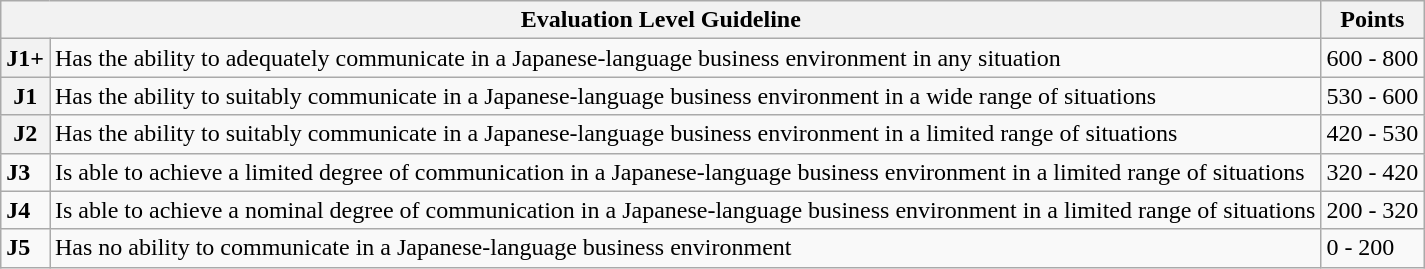<table class="wikitable">
<tr>
<th colspan="2"><strong>Evaluation Level Guideline</strong></th>
<th>Points</th>
</tr>
<tr>
<th>J1+</th>
<td>Has the ability to adequately communicate in a Japanese-language business environment in any situation</td>
<td>600 - 800</td>
</tr>
<tr>
<th>J1</th>
<td>Has the ability to suitably communicate in a Japanese-language business environment in a wide range of situations</td>
<td>530 - 600</td>
</tr>
<tr>
<th>J2</th>
<td>Has the ability to suitably communicate in a Japanese-language business environment in a limited range of situations</td>
<td>420 - 530</td>
</tr>
<tr>
<td><strong>J3</strong></td>
<td>Is able to achieve a limited degree of communication in a Japanese-language business environment in a limited range of situations</td>
<td>320 - 420</td>
</tr>
<tr>
<td><strong>J4</strong></td>
<td>Is able to achieve a nominal degree of communication in a Japanese-language business environment in a limited range of situations</td>
<td>200 - 320</td>
</tr>
<tr>
<td><strong>J5</strong></td>
<td>Has no ability to communicate in a Japanese-language business environment</td>
<td>0 - 200</td>
</tr>
</table>
